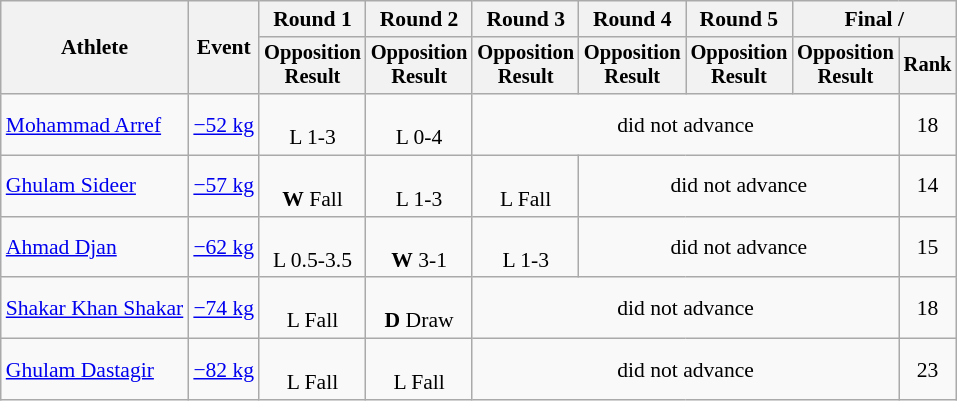<table class="wikitable" style="font-size:90%">
<tr>
<th rowspan="2">Athlete</th>
<th rowspan="2">Event</th>
<th>Round 1</th>
<th>Round 2</th>
<th>Round 3</th>
<th>Round 4</th>
<th>Round 5</th>
<th colspan=2>Final / </th>
</tr>
<tr style="font-size: 95%">
<th>Opposition<br>Result</th>
<th>Opposition<br>Result</th>
<th>Opposition<br>Result</th>
<th>Opposition<br>Result</th>
<th>Opposition<br>Result</th>
<th>Opposition<br>Result</th>
<th>Rank</th>
</tr>
<tr align=center>
<td align=left><a href='#'>Mohammad Arref</a></td>
<td align=left><a href='#'>−52 kg</a></td>
<td><br> L 1-3</td>
<td><br> L 0-4</td>
<td colspan=4>did not advance</td>
<td>18</td>
</tr>
<tr align=center>
<td align=left><a href='#'>Ghulam Sideer</a></td>
<td align=left><a href='#'>−57 kg</a></td>
<td><br> <strong>W</strong> Fall</td>
<td><br> L 1-3</td>
<td><br> L Fall</td>
<td colspan=3>did not advance</td>
<td>14</td>
</tr>
<tr align=center>
<td align=left><a href='#'>Ahmad Djan</a></td>
<td align=left><a href='#'>−62 kg</a></td>
<td><br> L 0.5-3.5</td>
<td><br> <strong>W</strong> 3-1</td>
<td><br> L 1-3</td>
<td colspan=3>did not advance</td>
<td>15</td>
</tr>
<tr align=center>
<td align=left><a href='#'>Shakar Khan Shakar</a></td>
<td align=left><a href='#'>−74 kg</a></td>
<td><br>  L Fall</td>
<td><br> <strong>D</strong> Draw</td>
<td colspan=4>did not advance</td>
<td>18</td>
</tr>
<tr align=center>
<td align=left><a href='#'>Ghulam Dastagir</a></td>
<td align=left><a href='#'>−82 kg</a></td>
<td><br> L Fall</td>
<td><br> L Fall</td>
<td colspan=4>did not advance</td>
<td>23</td>
</tr>
</table>
